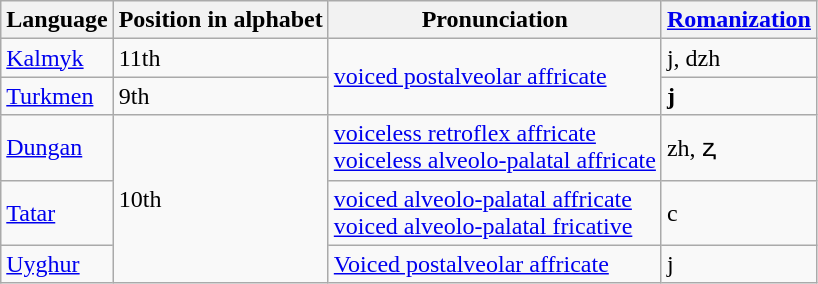<table class=wikitable>
<tr>
<th>Language</th>
<th>Position in alphabet</th>
<th>Pronunciation</th>
<th><a href='#'>Romanization</a></th>
</tr>
<tr>
<td><a href='#'>Kalmyk</a></td>
<td>11th</td>
<td rowspan="2"> <a href='#'>voiced postalveolar affricate</a></td>
<td>j, dzh</td>
</tr>
<tr>
<td><a href='#'>Turkmen</a></td>
<td>9th</td>
<td><strong>j</strong></td>
</tr>
<tr>
<td><a href='#'>Dungan</a></td>
<td rowspan="3">10th</td>
<td> <a href='#'>voiceless retroflex affricate</a><br> <a href='#'>voiceless alveolo-palatal affricate</a></td>
<td>zh, ⱬ</td>
</tr>
<tr>
<td><a href='#'>Tatar</a></td>
<td> <a href='#'>voiced alveolo-palatal affricate</a><br> <a href='#'>voiced alveolo-palatal fricative</a></td>
<td>c</td>
</tr>
<tr>
<td><a href='#'>Uyghur</a></td>
<td> <a href='#'>Voiced postalveolar affricate</a></td>
<td>j</td>
</tr>
</table>
